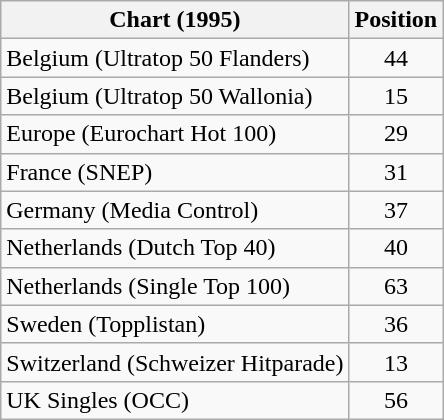<table class="wikitable sortable">
<tr>
<th>Chart (1995)</th>
<th>Position</th>
</tr>
<tr>
<td>Belgium (Ultratop 50 Flanders)</td>
<td align="center">44</td>
</tr>
<tr>
<td>Belgium (Ultratop 50 Wallonia)</td>
<td align="center">15</td>
</tr>
<tr>
<td>Europe (Eurochart Hot 100)</td>
<td align="center">29</td>
</tr>
<tr>
<td>France (SNEP)</td>
<td align="center">31</td>
</tr>
<tr>
<td>Germany (Media Control)</td>
<td align="center">37</td>
</tr>
<tr>
<td>Netherlands (Dutch Top 40)</td>
<td align="center">40</td>
</tr>
<tr>
<td>Netherlands (Single Top 100)</td>
<td align="center">63</td>
</tr>
<tr>
<td>Sweden (Topplistan)</td>
<td align="center">36</td>
</tr>
<tr>
<td>Switzerland (Schweizer Hitparade)</td>
<td align="center">13</td>
</tr>
<tr>
<td>UK Singles (OCC)</td>
<td align="center">56</td>
</tr>
</table>
